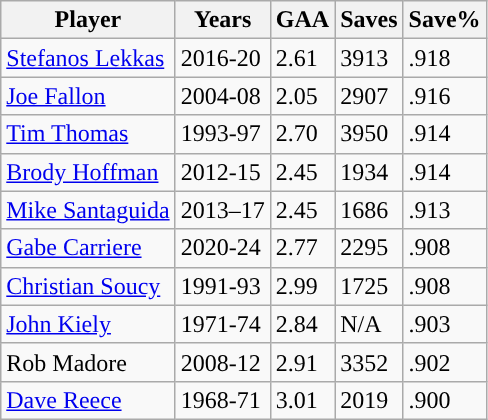<table class="wikitable" border="1">
<tr>
<th>Player</th>
<th>Years</th>
<th>GAA</th>
<th>Saves</th>
<th>Save%</th>
</tr>
<tr>
<td><a href='#'>Stefanos Lekkas</a></td>
<td>2016-20</td>
<td>2.61</td>
<td>3913</td>
<td>.918</td>
</tr>
<tr>
<td><a href='#'>Joe Fallon</a></td>
<td>2004-08</td>
<td>2.05</td>
<td>2907</td>
<td>.916</td>
</tr>
<tr>
<td><a href='#'>Tim Thomas</a></td>
<td>1993-97</td>
<td>2.70</td>
<td>3950</td>
<td>.914</td>
</tr>
<tr>
<td><a href='#'>Brody Hoffman</a></td>
<td>2012-15</td>
<td>2.45</td>
<td>1934</td>
<td>.914</td>
</tr>
<tr>
<td><a href='#'>Mike Santaguida</a></td>
<td>2013–17</td>
<td>2.45</td>
<td>1686</td>
<td>.913</td>
</tr>
<tr>
<td><a href='#'>Gabe Carriere</a></td>
<td>2020-24</td>
<td>2.77</td>
<td>2295</td>
<td>.908</td>
</tr>
<tr>
<td><a href='#'>Christian Soucy</a></td>
<td>1991-93</td>
<td>2.99</td>
<td>1725</td>
<td>.908</td>
</tr>
<tr>
<td><a href='#'>John Kiely</a></td>
<td>1971-74</td>
<td>2.84</td>
<td>N/A</td>
<td>.903</td>
</tr>
<tr>
<td>Rob Madore</td>
<td>2008-12</td>
<td>2.91</td>
<td>3352</td>
<td>.902</td>
</tr>
<tr>
<td><a href='#'>Dave Reece</a></td>
<td>1968-71</td>
<td>3.01</td>
<td>2019</td>
<td>.900</td>
</tr>
</table>
